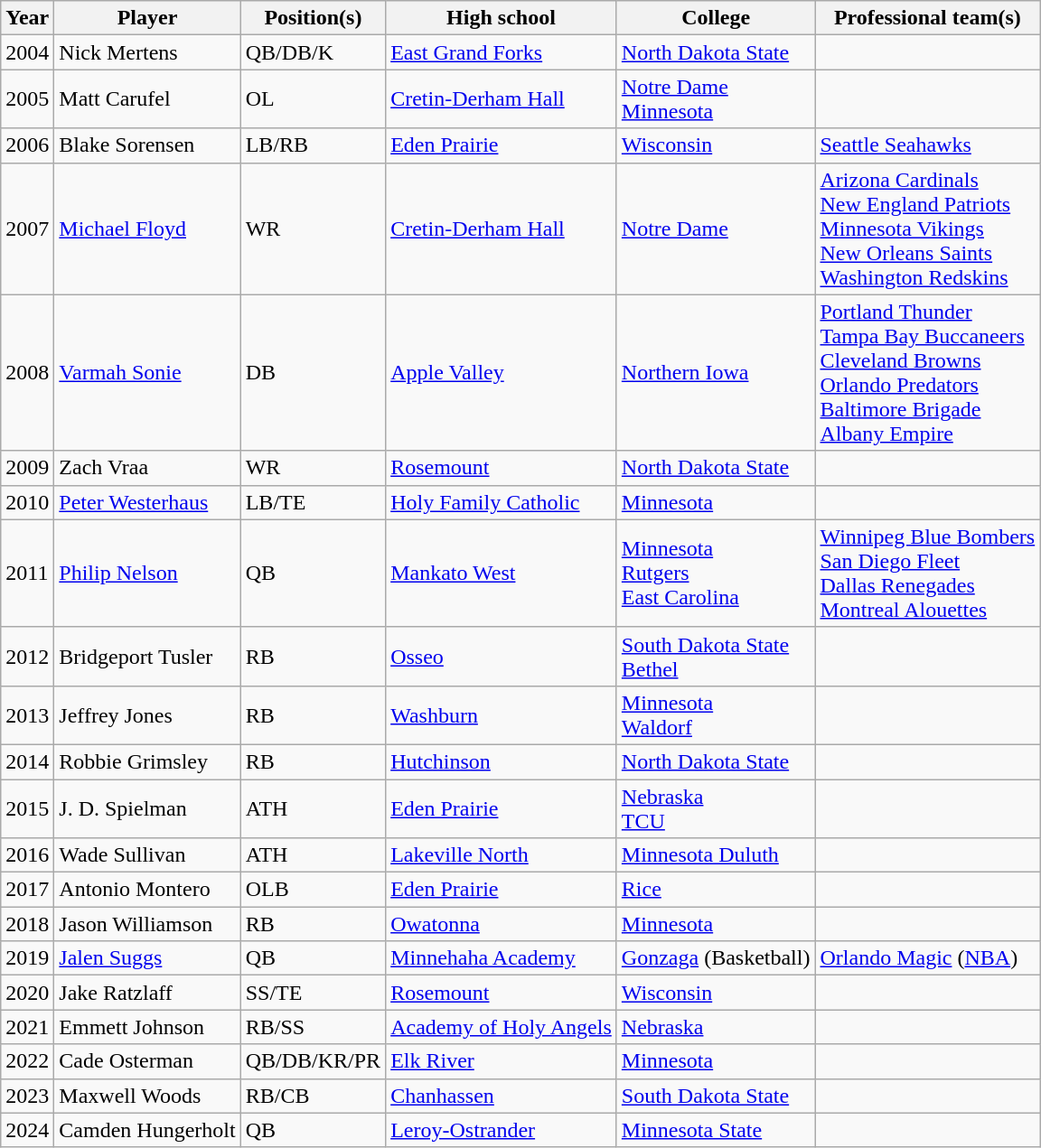<table class="wikitable">
<tr>
<th>Year</th>
<th>Player</th>
<th>Position(s)</th>
<th>High school</th>
<th>College</th>
<th>Professional team(s)</th>
</tr>
<tr>
<td>2004</td>
<td>Nick Mertens</td>
<td>QB/DB/K</td>
<td><a href='#'>East Grand Forks</a></td>
<td><a href='#'>North Dakota State</a></td>
<td></td>
</tr>
<tr>
<td>2005</td>
<td>Matt Carufel</td>
<td>OL</td>
<td><a href='#'>Cretin-Derham Hall</a></td>
<td><a href='#'>Notre Dame</a><br><a href='#'>Minnesota</a></td>
<td></td>
</tr>
<tr>
<td>2006</td>
<td>Blake Sorensen</td>
<td>LB/RB</td>
<td><a href='#'>Eden Prairie</a></td>
<td><a href='#'>Wisconsin</a></td>
<td><a href='#'>Seattle Seahawks</a></td>
</tr>
<tr>
<td>2007</td>
<td><a href='#'>Michael Floyd</a></td>
<td>WR</td>
<td><a href='#'>Cretin-Derham Hall</a></td>
<td><a href='#'>Notre Dame</a></td>
<td><a href='#'>Arizona Cardinals</a><br><a href='#'>New England Patriots</a><br><a href='#'>Minnesota Vikings</a><br><a href='#'>New Orleans Saints</a><br><a href='#'>Washington Redskins</a></td>
</tr>
<tr>
<td>2008</td>
<td><a href='#'>Varmah Sonie</a></td>
<td>DB</td>
<td><a href='#'>Apple Valley</a></td>
<td><a href='#'>Northern Iowa</a></td>
<td><a href='#'>Portland Thunder</a><br><a href='#'>Tampa Bay Buccaneers</a><br><a href='#'>Cleveland Browns</a><br><a href='#'>Orlando Predators</a><br><a href='#'>Baltimore Brigade</a><br><a href='#'>Albany Empire</a></td>
</tr>
<tr>
<td>2009</td>
<td>Zach Vraa</td>
<td>WR</td>
<td><a href='#'>Rosemount</a></td>
<td><a href='#'>North Dakota State</a></td>
<td></td>
</tr>
<tr>
<td>2010</td>
<td><a href='#'>Peter Westerhaus</a></td>
<td>LB/TE</td>
<td><a href='#'>Holy Family Catholic</a></td>
<td><a href='#'>Minnesota</a></td>
<td></td>
</tr>
<tr>
<td>2011</td>
<td><a href='#'>Philip Nelson</a></td>
<td>QB</td>
<td><a href='#'>Mankato West</a></td>
<td><a href='#'>Minnesota</a><br><a href='#'>Rutgers</a><br><a href='#'>East Carolina</a></td>
<td><a href='#'>Winnipeg Blue Bombers</a><br><a href='#'>San Diego Fleet</a><br><a href='#'>Dallas Renegades</a><br><a href='#'>Montreal Alouettes</a></td>
</tr>
<tr>
<td>2012</td>
<td>Bridgeport Tusler</td>
<td>RB</td>
<td><a href='#'>Osseo</a></td>
<td><a href='#'>South Dakota State</a><br><a href='#'>Bethel</a></td>
<td></td>
</tr>
<tr>
<td>2013</td>
<td>Jeffrey Jones</td>
<td>RB</td>
<td><a href='#'>Washburn</a></td>
<td><a href='#'>Minnesota</a><br><a href='#'>Waldorf</a></td>
<td></td>
</tr>
<tr>
<td>2014</td>
<td>Robbie Grimsley</td>
<td>RB</td>
<td><a href='#'>Hutchinson</a></td>
<td><a href='#'>North Dakota State</a></td>
</tr>
<tr>
<td>2015</td>
<td>J. D. Spielman</td>
<td>ATH</td>
<td><a href='#'>Eden Prairie</a></td>
<td><a href='#'>Nebraska</a><br><a href='#'>TCU</a></td>
<td></td>
</tr>
<tr>
<td>2016</td>
<td>Wade Sullivan</td>
<td>ATH</td>
<td><a href='#'>Lakeville North</a></td>
<td><a href='#'>Minnesota Duluth</a></td>
<td></td>
</tr>
<tr>
<td>2017</td>
<td>Antonio Montero</td>
<td>OLB</td>
<td><a href='#'>Eden Prairie</a></td>
<td><a href='#'>Rice</a></td>
<td></td>
</tr>
<tr>
<td>2018</td>
<td>Jason Williamson</td>
<td>RB</td>
<td><a href='#'>Owatonna</a></td>
<td><a href='#'>Minnesota</a></td>
<td></td>
</tr>
<tr>
<td>2019</td>
<td><a href='#'>Jalen Suggs</a></td>
<td>QB</td>
<td><a href='#'>Minnehaha Academy</a></td>
<td><a href='#'>Gonzaga</a> (Basketball)</td>
<td><a href='#'>Orlando Magic</a> (<a href='#'>NBA</a>)</td>
</tr>
<tr>
<td>2020</td>
<td>Jake Ratzlaff</td>
<td>SS/TE</td>
<td><a href='#'>Rosemount</a></td>
<td><a href='#'>Wisconsin</a></td>
<td></td>
</tr>
<tr>
<td>2021</td>
<td>Emmett Johnson</td>
<td>RB/SS</td>
<td><a href='#'>Academy of Holy Angels</a></td>
<td><a href='#'>Nebraska</a></td>
<td></td>
</tr>
<tr>
<td>2022</td>
<td>Cade Osterman</td>
<td>QB/DB/KR/PR</td>
<td><a href='#'>Elk River</a></td>
<td><a href='#'>Minnesota</a></td>
<td></td>
</tr>
<tr>
<td>2023</td>
<td>Maxwell Woods</td>
<td>RB/CB</td>
<td><a href='#'>Chanhassen</a></td>
<td><a href='#'>South Dakota State</a></td>
<td></td>
</tr>
<tr>
<td>2024</td>
<td>Camden Hungerholt</td>
<td>QB</td>
<td><a href='#'>Leroy-Ostrander</a></td>
<td><a href='#'>Minnesota State</a></td>
<td></td>
</tr>
</table>
